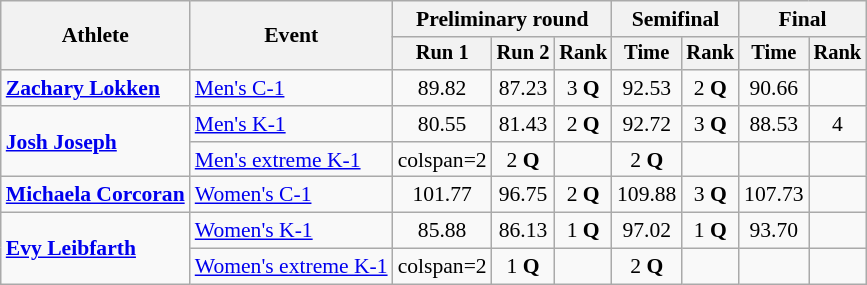<table class=wikitable style=font-size:90%;text-align:center>
<tr>
<th rowspan=2>Athlete</th>
<th rowspan=2>Event</th>
<th colspan=3>Preliminary round</th>
<th colspan=2>Semifinal</th>
<th colspan=2>Final</th>
</tr>
<tr style=font-size:95%>
<th>Run 1</th>
<th>Run 2</th>
<th>Rank</th>
<th>Time</th>
<th>Rank</th>
<th>Time</th>
<th>Rank</th>
</tr>
<tr>
<td align=left><strong><a href='#'>Zachary Lokken</a></strong></td>
<td align=left><a href='#'>Men's C-1</a></td>
<td>89.82</td>
<td>87.23</td>
<td>3 <strong>Q</strong></td>
<td>92.53</td>
<td>2 <strong>Q</strong></td>
<td>90.66</td>
<td></td>
</tr>
<tr>
<td align=left rowspan=2><strong><a href='#'>Josh Joseph</a></strong></td>
<td align=left><a href='#'>Men's K-1</a></td>
<td>80.55</td>
<td>81.43</td>
<td>2 <strong>Q</strong></td>
<td>92.72</td>
<td>3 <strong>Q</strong></td>
<td>88.53</td>
<td>4</td>
</tr>
<tr>
<td align=left><a href='#'>Men's extreme K-1</a></td>
<td>colspan=2 </td>
<td>2 <strong>Q</strong></td>
<td></td>
<td>2 <strong>Q</strong></td>
<td></td>
<td></td>
</tr>
<tr>
<td align=left><strong><a href='#'>Michaela Corcoran</a></strong></td>
<td align=left><a href='#'>Women's C-1</a></td>
<td>101.77</td>
<td>96.75</td>
<td>2 <strong>Q</strong></td>
<td>109.88</td>
<td>3 <strong>Q</strong></td>
<td>107.73</td>
<td></td>
</tr>
<tr>
<td align=left rowspan=2><strong><a href='#'>Evy Leibfarth</a></strong></td>
<td align=left><a href='#'>Women's K-1</a></td>
<td>85.88</td>
<td>86.13</td>
<td>1 <strong>Q</strong></td>
<td>97.02</td>
<td>1 <strong>Q</strong></td>
<td>93.70</td>
<td></td>
</tr>
<tr>
<td align=left><a href='#'>Women's extreme K-1</a></td>
<td>colspan=2 </td>
<td>1 <strong>Q</strong></td>
<td></td>
<td>2 <strong>Q</strong></td>
<td></td>
<td></td>
</tr>
</table>
